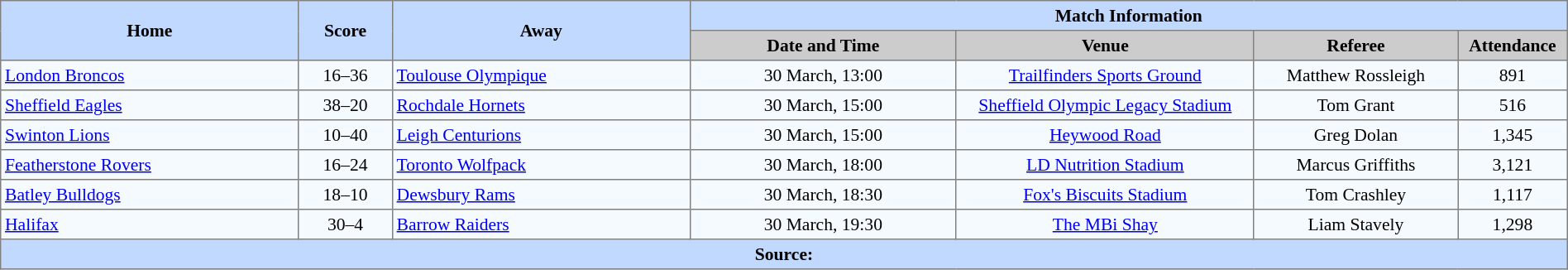<table border="1" cellpadding="3" cellspacing="0" style="border-collapse:collapse; font-size:90%; text-align:center; width:100%;">
<tr style="background:#c1d8ff;">
<th rowspan="2" style="width:19%;">Home</th>
<th rowspan="2" style="width:6%;">Score</th>
<th rowspan="2" style="width:19%;">Away</th>
<th colspan=4>Match Information</th>
</tr>
<tr style="background:#ccc;">
<th width=17%>Date and Time</th>
<th width=19%>Venue</th>
<th width=13%>Referee</th>
<th width=7%>Attendance</th>
</tr>
<tr style="background:#f5faff;">
<td align=left> <a href='#'>London Broncos</a></td>
<td>16–36</td>
<td align=left> <a href='#'>Toulouse Olympique</a></td>
<td>30 March, 13:00</td>
<td><a href='#'>Trailfinders Sports Ground</a></td>
<td>Matthew Rossleigh</td>
<td>891</td>
</tr>
<tr style="background:#f5faff;">
<td align=left> <a href='#'>Sheffield Eagles</a></td>
<td>38–20 </td>
<td align=left> <a href='#'>Rochdale Hornets</a></td>
<td>30 March, 15:00</td>
<td><a href='#'>Sheffield Olympic Legacy Stadium</a></td>
<td>Tom Grant</td>
<td>516</td>
</tr>
<tr style="background:#f5faff;">
<td align=left> <a href='#'>Swinton Lions</a></td>
<td>10–40</td>
<td align=left> <a href='#'>Leigh Centurions</a></td>
<td>30 March, 15:00</td>
<td><a href='#'>Heywood Road</a></td>
<td>Greg Dolan</td>
<td>1,345</td>
</tr>
<tr style="background:#f5faff;">
<td align=left> <a href='#'>Featherstone Rovers</a></td>
<td>16–24</td>
<td align=left> <a href='#'>Toronto Wolfpack</a></td>
<td>30 March, 18:00</td>
<td><a href='#'>LD Nutrition Stadium</a></td>
<td>Marcus Griffiths</td>
<td>3,121</td>
</tr>
<tr style="background:#f5faff;">
<td align=left> <a href='#'>Batley Bulldogs</a></td>
<td>18–10</td>
<td align=left> <a href='#'>Dewsbury Rams</a></td>
<td>30 March, 18:30</td>
<td><a href='#'>Fox's Biscuits Stadium</a></td>
<td>Tom Crashley</td>
<td>1,117</td>
</tr>
<tr style="background:#f5faff;">
<td align=left> <a href='#'>Halifax</a></td>
<td>30–4</td>
<td align=left> <a href='#'>Barrow Raiders</a></td>
<td>30 March, 19:30</td>
<td><a href='#'>The MBi Shay</a></td>
<td>Liam Stavely</td>
<td>1,298</td>
</tr>
<tr style="background:#c1d8ff;">
<th colspan=7>Source:</th>
</tr>
</table>
